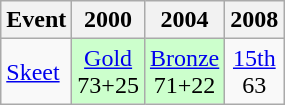<table class="wikitable" style="text-align: center">
<tr>
<th>Event</th>
<th>2000</th>
<th>2004</th>
<th>2008</th>
</tr>
<tr>
<td align=left><a href='#'>Skeet</a></td>
<td style="background: #ccffcc"> <a href='#'>Gold</a><br>73+25</td>
<td style="background: #ccffcc"> <a href='#'>Bronze</a><br>71+22</td>
<td><a href='#'>15th</a><br>63</td>
</tr>
</table>
